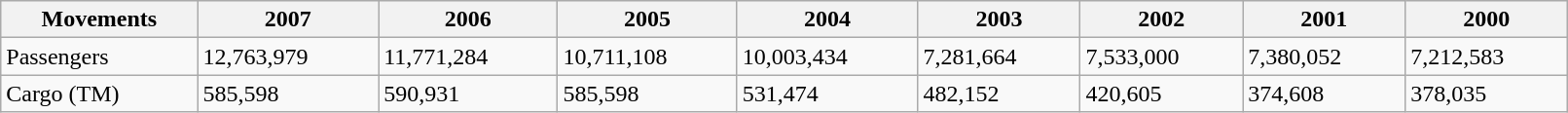<table class="wikitable" width="85%";>
<tr>
<th>Movements</th>
<th>2007</th>
<th>2006</th>
<th>2005</th>
<th>2004</th>
<th>2003</th>
<th>2002</th>
<th>2001</th>
<th>2000</th>
</tr>
<tr>
<td>Passengers</td>
<td>12,763,979</td>
<td>11,771,284</td>
<td>10,711,108</td>
<td>10,003,434</td>
<td>7,281,664</td>
<td>7,533,000</td>
<td>7,380,052</td>
<td>7,212,583</td>
</tr>
<tr>
<td>Cargo (TM)</td>
<td>585,598</td>
<td>590,931</td>
<td>585,598</td>
<td>531,474</td>
<td>482,152</td>
<td>420,605</td>
<td>374,608</td>
<td>378,035</td>
</tr>
</table>
